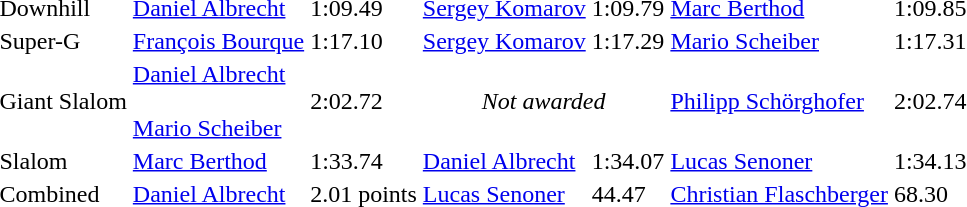<table>
<tr>
<td>Downhill</td>
<td><a href='#'>Daniel Albrecht</a><br></td>
<td>1:09.49</td>
<td><a href='#'>Sergey Komarov</a><br></td>
<td>1:09.79</td>
<td><a href='#'>Marc Berthod</a><br></td>
<td>1:09.85</td>
</tr>
<tr>
<td>Super-G</td>
<td><a href='#'>François Bourque</a><br></td>
<td>1:17.10</td>
<td><a href='#'>Sergey Komarov</a><br></td>
<td>1:17.29</td>
<td><a href='#'>Mario Scheiber</a><br></td>
<td>1:17.31</td>
</tr>
<tr>
<td>Giant Slalom</td>
<td><a href='#'>Daniel Albrecht</a><br><br><a href='#'>Mario Scheiber</a><br></td>
<td>2:02.72</td>
<td colspan="2" align="center"><em>Not awarded</em></td>
<td><a href='#'>Philipp Schörghofer</a><br></td>
<td>2:02.74</td>
</tr>
<tr>
<td>Slalom</td>
<td><a href='#'>Marc Berthod</a><br></td>
<td>1:33.74</td>
<td><a href='#'>Daniel Albrecht</a><br></td>
<td>1:34.07</td>
<td><a href='#'>Lucas Senoner</a><br></td>
<td>1:34.13</td>
</tr>
<tr>
<td>Combined</td>
<td><a href='#'>Daniel Albrecht</a><br></td>
<td>2.01 points</td>
<td><a href='#'>Lucas Senoner</a><br></td>
<td>44.47</td>
<td><a href='#'>Christian Flaschberger</a><br></td>
<td>68.30</td>
</tr>
</table>
